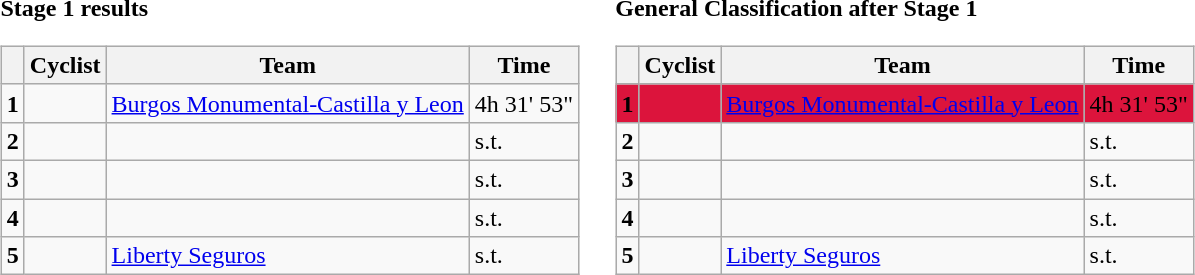<table>
<tr>
<td><strong>Stage 1 results</strong><br><table class="wikitable">
<tr>
<th></th>
<th>Cyclist</th>
<th>Team</th>
<th>Time</th>
</tr>
<tr>
<td><strong>1</strong></td>
<td></td>
<td><a href='#'>Burgos Monumental-Castilla y Leon</a></td>
<td>4h 31' 53"</td>
</tr>
<tr>
<td><strong>2</strong></td>
<td></td>
<td></td>
<td>s.t.</td>
</tr>
<tr>
<td><strong>3</strong></td>
<td></td>
<td></td>
<td>s.t.</td>
</tr>
<tr>
<td><strong>4</strong></td>
<td></td>
<td></td>
<td>s.t.</td>
</tr>
<tr>
<td><strong>5</strong></td>
<td></td>
<td><a href='#'>Liberty Seguros</a></td>
<td>s.t.</td>
</tr>
</table>
</td>
<td></td>
<td><strong>General Classification after Stage 1</strong><br><table class="wikitable">
<tr>
<th></th>
<th>Cyclist</th>
<th>Team</th>
<th>Time</th>
</tr>
<tr style="background:crimson">
<td><strong>1</strong></td>
<td></td>
<td><a href='#'>Burgos Monumental-Castilla y Leon</a></td>
<td>4h 31' 53"</td>
</tr>
<tr>
<td><strong>2</strong></td>
<td></td>
<td></td>
<td>s.t.</td>
</tr>
<tr>
<td><strong>3</strong></td>
<td></td>
<td></td>
<td>s.t.</td>
</tr>
<tr>
<td><strong>4</strong></td>
<td></td>
<td></td>
<td>s.t.</td>
</tr>
<tr>
<td><strong>5</strong></td>
<td></td>
<td><a href='#'>Liberty Seguros</a></td>
<td>s.t.</td>
</tr>
</table>
</td>
</tr>
</table>
